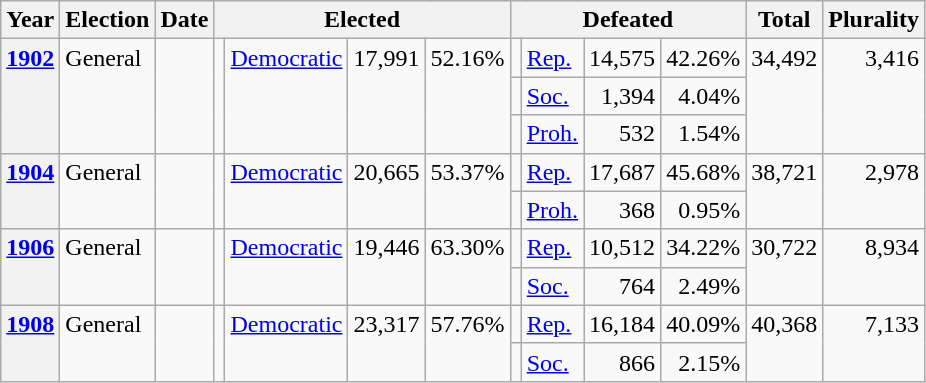<table class=wikitable>
<tr>
<th>Year</th>
<th>Election</th>
<th>Date</th>
<th ! colspan="4">Elected</th>
<th ! colspan="4">Defeated</th>
<th>Total</th>
<th>Plurality</th>
</tr>
<tr>
<th rowspan="3" valign="top"><a href='#'>1902</a></th>
<td rowspan="3" valign="top">General</td>
<td rowspan="3" valign="top"></td>
<td rowspan="3" valign="top"></td>
<td rowspan="3" valign="top" ><a href='#'>Democratic</a></td>
<td rowspan="3" valign="top" align="right">17,991</td>
<td rowspan="3" valign="top" align="right">52.16%</td>
<td valign="top"></td>
<td valign="top" ><a href='#'>Rep.</a></td>
<td valign="top" align="right">14,575</td>
<td valign="top" align="right">42.26%</td>
<td rowspan="3" valign="top" align="right">34,492</td>
<td rowspan="3" valign="top" align="right">3,416</td>
</tr>
<tr>
<td valign="top"></td>
<td valign="top" ><a href='#'>Soc.</a></td>
<td valign="top" align="right">1,394</td>
<td valign="top" align="right">4.04%</td>
</tr>
<tr>
<td valign="top"></td>
<td valign="top" ><a href='#'>Proh.</a></td>
<td valign="top" align="right">532</td>
<td valign="top" align="right">1.54%</td>
</tr>
<tr>
<th rowspan="2" valign="top"><a href='#'>1904</a></th>
<td rowspan="2" valign="top">General</td>
<td rowspan="2" valign="top"></td>
<td rowspan="2" valign="top"></td>
<td rowspan="2" valign="top" ><a href='#'>Democratic</a></td>
<td rowspan="2" valign="top" align="right">20,665</td>
<td rowspan="2" valign="top" align="right">53.37%</td>
<td valign="top"></td>
<td valign="top" ><a href='#'>Rep.</a></td>
<td valign="top" align="right">17,687</td>
<td valign="top" align="right">45.68%</td>
<td rowspan="2" valign="top" align="right">38,721</td>
<td rowspan="2" valign="top" align="right">2,978</td>
</tr>
<tr>
<td valign="top"></td>
<td valign="top" ><a href='#'>Proh.</a></td>
<td valign="top" align="right">368</td>
<td valign="top" align="right">0.95%</td>
</tr>
<tr>
<th rowspan="2" valign="top"><a href='#'>1906</a></th>
<td rowspan="2" valign="top">General</td>
<td rowspan="2" valign="top"></td>
<td rowspan="2" valign="top"></td>
<td rowspan="2" valign="top" ><a href='#'>Democratic</a></td>
<td rowspan="2" valign="top" align="right">19,446</td>
<td rowspan="2" valign="top" align="right">63.30%</td>
<td valign="top"></td>
<td valign="top" ><a href='#'>Rep.</a></td>
<td valign="top" align="right">10,512</td>
<td valign="top" align="right">34.22%</td>
<td rowspan="2" valign="top" align="right">30,722</td>
<td rowspan="2" valign="top" align="right">8,934</td>
</tr>
<tr>
<td valign="top"></td>
<td valign="top" ><a href='#'>Soc.</a></td>
<td valign="top" align="right">764</td>
<td valign="top" align="right">2.49%</td>
</tr>
<tr>
<th rowspan="2" valign="top"><a href='#'>1908</a></th>
<td rowspan="2" valign="top">General</td>
<td rowspan="2" valign="top"></td>
<td rowspan="2" valign="top"></td>
<td rowspan="2" valign="top" ><a href='#'>Democratic</a></td>
<td rowspan="2" valign="top" align="right">23,317</td>
<td rowspan="2" valign="top" align="right">57.76%</td>
<td valign="top"></td>
<td valign="top" ><a href='#'>Rep.</a></td>
<td valign="top" align="right">16,184</td>
<td valign="top" align="right">40.09%</td>
<td rowspan="2" valign="top" align="right">40,368</td>
<td rowspan="2" valign="top" align="right">7,133</td>
</tr>
<tr>
<td valign="top"></td>
<td valign="top" ><a href='#'>Soc.</a></td>
<td valign="top" align="right">866</td>
<td valign="top" align="right">2.15%</td>
</tr>
</table>
